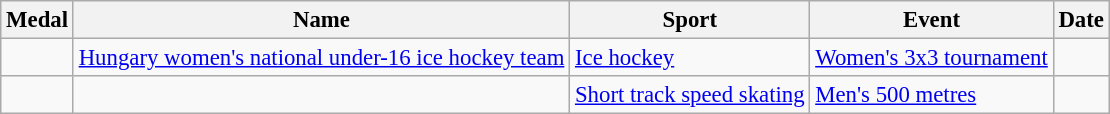<table class="wikitable sortable" style="font-size:95%;">
<tr>
<th>Medal</th>
<th>Name</th>
<th>Sport</th>
<th>Event</th>
<th>Date</th>
</tr>
<tr>
<td></td>
<td><a href='#'>Hungary women's national under-16 ice hockey team</a></td>
<td><a href='#'>Ice hockey</a></td>
<td><a href='#'>Women's 3x3 tournament</a></td>
<td></td>
</tr>
<tr>
<td></td>
<td></td>
<td><a href='#'>Short track speed skating</a></td>
<td><a href='#'>Men's 500 metres</a></td>
<td></td>
</tr>
</table>
